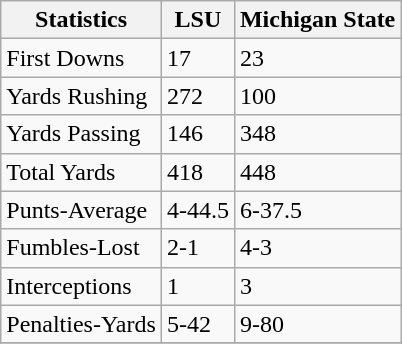<table class="wikitable">
<tr>
<th>Statistics</th>
<th>LSU</th>
<th>Michigan State</th>
</tr>
<tr>
<td>First Downs</td>
<td>17</td>
<td>23</td>
</tr>
<tr>
<td>Yards Rushing</td>
<td>272</td>
<td>100</td>
</tr>
<tr>
<td>Yards Passing</td>
<td>146</td>
<td>348</td>
</tr>
<tr>
<td>Total Yards</td>
<td>418</td>
<td>448</td>
</tr>
<tr>
<td>Punts-Average</td>
<td>4-44.5</td>
<td>6-37.5</td>
</tr>
<tr>
<td>Fumbles-Lost</td>
<td>2-1</td>
<td>4-3</td>
</tr>
<tr>
<td>Interceptions</td>
<td>1</td>
<td>3</td>
</tr>
<tr>
<td>Penalties-Yards</td>
<td>5-42</td>
<td>9-80</td>
</tr>
<tr>
</tr>
</table>
